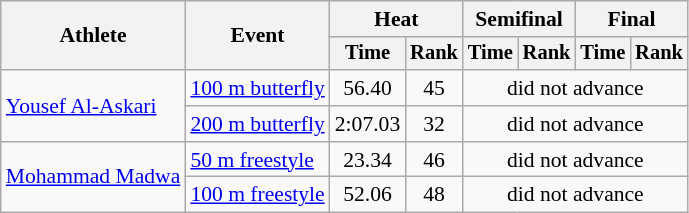<table class=wikitable style="font-size:90%">
<tr>
<th rowspan=2>Athlete</th>
<th rowspan=2>Event</th>
<th colspan="2">Heat</th>
<th colspan="2">Semifinal</th>
<th colspan="2">Final</th>
</tr>
<tr style="font-size:95%">
<th>Time</th>
<th>Rank</th>
<th>Time</th>
<th>Rank</th>
<th>Time</th>
<th>Rank</th>
</tr>
<tr align=center>
<td align=left rowspan=2><a href='#'>Yousef Al-Askari</a></td>
<td align=left><a href='#'>100 m butterfly</a></td>
<td>56.40</td>
<td>45</td>
<td colspan=4>did not advance</td>
</tr>
<tr align=center>
<td align=left><a href='#'>200 m butterfly</a></td>
<td>2:07.03</td>
<td>32</td>
<td colspan=4>did not advance</td>
</tr>
<tr align=center>
<td align=left rowspan=2><a href='#'>Mohammad Madwa</a></td>
<td align=left><a href='#'>50 m freestyle</a></td>
<td>23.34</td>
<td>46</td>
<td colspan=4>did not advance</td>
</tr>
<tr align=center>
<td align=left><a href='#'>100 m freestyle</a></td>
<td>52.06</td>
<td>48</td>
<td colspan=4>did not advance</td>
</tr>
</table>
